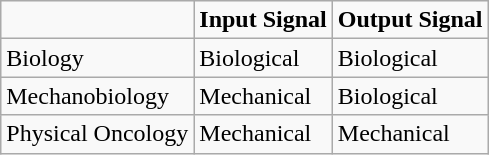<table class="wikitable">
<tr>
<td></td>
<td><strong>Input Signal</strong></td>
<td><strong>Output Signal</strong></td>
</tr>
<tr>
<td>Biology</td>
<td>Biological</td>
<td>Biological</td>
</tr>
<tr>
<td>Mechanobiology</td>
<td>Mechanical</td>
<td>Biological</td>
</tr>
<tr>
<td>Physical Oncology</td>
<td>Mechanical</td>
<td>Mechanical</td>
</tr>
</table>
